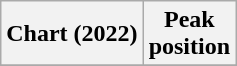<table class="wikitable plainrowheaders" style="text-align:center">
<tr>
<th scope="col">Chart (2022)</th>
<th scope="col">Peak<br>position</th>
</tr>
<tr>
</tr>
</table>
